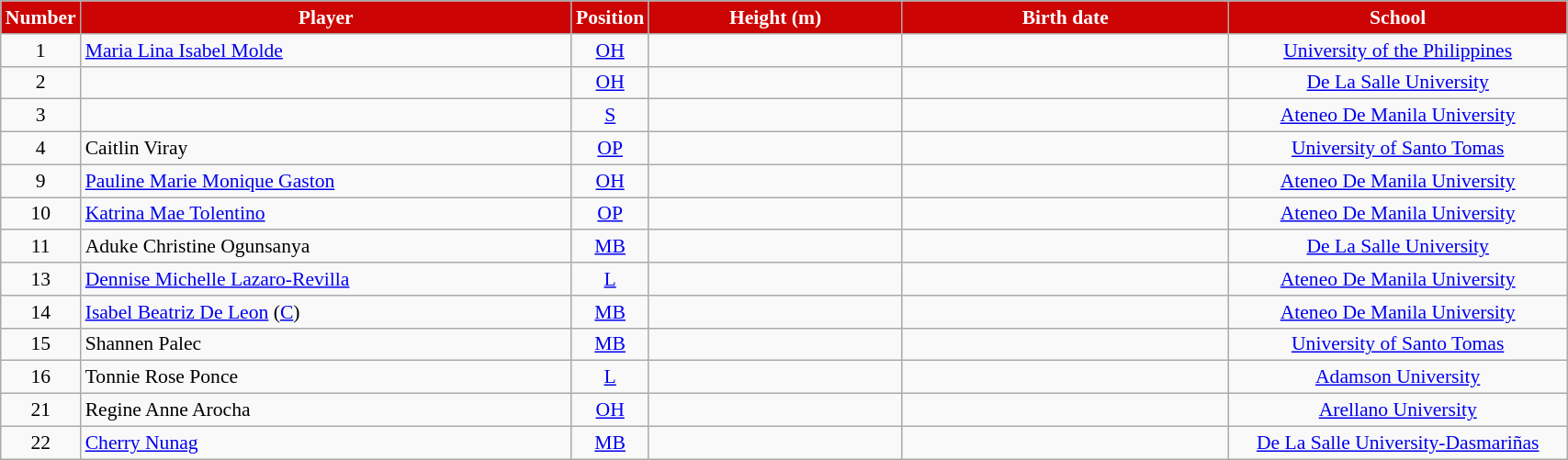<table class="wikitable sortable" style="text-align: center; width: 90%; font-size: 90%;">
<tr>
<th style="width: 3em; background: #CC0404; color: white;">Number</th>
<th style="width: 30em; background: #CC0404; color: white;">Player</th>
<th style="width: 3em; background: #CC0404; color: white;">Position</th>
<th style="width: 15em; background: #CC0404; color: white;">Height (m)</th>
<th style="width: 20em; background: #CC0404; color: white;">Birth date</th>
<th style="width: 20em; background: #CC0404; color: white;">School</th>
</tr>
<tr>
<td>1</td>
<td style="text-align: left;"> <a href='#'>Maria Lina Isabel Molde</a></td>
<td><a href='#'>OH</a></td>
<td></td>
<td style="text-align: left;"></td>
<td><a href='#'>University of the Philippines</a></td>
</tr>
<tr>
<td>2</td>
<td style="text-align: left;"> </td>
<td><a href='#'>OH</a></td>
<td></td>
<td style="text-align: left;"></td>
<td><a href='#'>De La Salle University</a></td>
</tr>
<tr>
<td>3</td>
<td style="text-align: left;"> </td>
<td><a href='#'>S</a></td>
<td></td>
<td style="text-align: left;"></td>
<td><a href='#'>Ateneo De Manila University</a></td>
</tr>
<tr>
<td>4</td>
<td style="text-align: left;"> Caitlin Viray</td>
<td><a href='#'>OP</a></td>
<td></td>
<td style="text-align: left;"></td>
<td><a href='#'>University of Santo Tomas</a><br></td>
</tr>
<tr>
<td>9</td>
<td style="text-align: left;"> <a href='#'>Pauline Marie Monique Gaston</a></td>
<td><a href='#'>OH</a></td>
<td></td>
<td style="text-align: left;"></td>
<td><a href='#'>Ateneo De Manila University</a></td>
</tr>
<tr>
<td>10</td>
<td style="text-align: left;"> <a href='#'>Katrina Mae Tolentino</a></td>
<td><a href='#'>OP</a></td>
<td></td>
<td style="text-align: left;"></td>
<td><a href='#'>Ateneo De Manila University</a></td>
</tr>
<tr>
<td>11</td>
<td style="text-align: left;"> Aduke Christine Ogunsanya</td>
<td><a href='#'>MB</a></td>
<td></td>
<td style="text-align: left;"></td>
<td><a href='#'>De La Salle University</a></td>
</tr>
<tr>
<td>13</td>
<td style="text-align: left;"> <a href='#'>Dennise Michelle Lazaro-Revilla</a></td>
<td><a href='#'>L</a></td>
<td></td>
<td style="text-align: left;"></td>
<td><a href='#'>Ateneo De Manila University</a></td>
</tr>
<tr>
<td>14</td>
<td style="text-align: left;"> <a href='#'>Isabel Beatriz De Leon</a> (<a href='#'>C</a>)</td>
<td><a href='#'>MB</a></td>
<td></td>
<td style="text-align: left;"></td>
<td><a href='#'>Ateneo De Manila University</a></td>
</tr>
<tr>
<td>15</td>
<td style="text-align: left;"> Shannen Palec</td>
<td><a href='#'>MB</a></td>
<td></td>
<td style="text-align: left;"></td>
<td><a href='#'>University of Santo Tomas</a></td>
</tr>
<tr>
<td>16</td>
<td style="text-align: left;"> Tonnie Rose Ponce</td>
<td><a href='#'>L</a></td>
<td></td>
<td style="text-align: left;"></td>
<td><a href='#'>Adamson University</a></td>
</tr>
<tr>
<td>21</td>
<td style="text-align: left;"> Regine Anne Arocha</td>
<td><a href='#'>OH</a></td>
<td></td>
<td style="text-align: left;"></td>
<td><a href='#'>Arellano University</a></td>
</tr>
<tr>
<td>22</td>
<td style="text-align: left;"> <a href='#'>Cherry Nunag</a></td>
<td><a href='#'>MB</a></td>
<td></td>
<td style="text-align: left;"></td>
<td><a href='#'>De La Salle University-Dasmariñas</a></td>
</tr>
</table>
